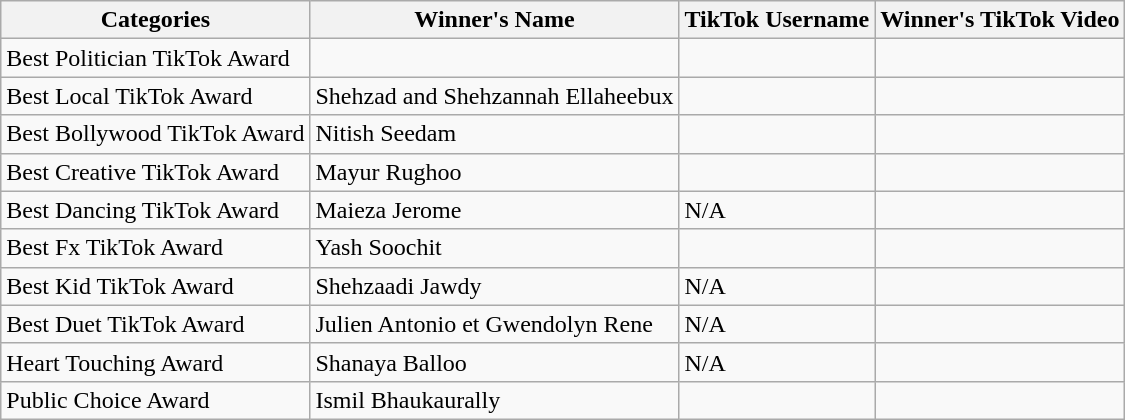<table class="wikitable">
<tr>
<th><strong>Categories</strong></th>
<th><strong>Winner's Name</strong></th>
<th><strong>TikTok Username</strong></th>
<th><strong>Winner's TikTok Video</strong></th>
</tr>
<tr>
<td>Best Politician TikTok Award</td>
<td></td>
<td></td>
<td></td>
</tr>
<tr>
<td>Best Local TikTok Award</td>
<td>Shehzad and Shehzannah Ellaheebux</td>
<td></td>
<td></td>
</tr>
<tr>
<td>Best Bollywood TikTok Award</td>
<td>Nitish Seedam</td>
<td></td>
<td></td>
</tr>
<tr>
<td>Best Creative TikTok Award</td>
<td>Mayur Rughoo</td>
<td></td>
<td></td>
</tr>
<tr>
<td>Best Dancing TikTok Award</td>
<td>Maieza Jerome</td>
<td>N/A</td>
<td></td>
</tr>
<tr>
<td>Best Fx TikTok Award</td>
<td>Yash Soochit</td>
<td></td>
<td></td>
</tr>
<tr>
<td>Best Kid TikTok Award</td>
<td>Shehzaadi Jawdy</td>
<td>N/A</td>
<td></td>
</tr>
<tr>
<td>Best Duet TikTok Award</td>
<td>Julien Antonio et Gwendolyn Rene</td>
<td>N/A</td>
<td></td>
</tr>
<tr>
<td>Heart Touching Award</td>
<td>Shanaya Balloo</td>
<td>N/A</td>
<td></td>
</tr>
<tr>
<td>Public Choice Award</td>
<td>Ismil Bhaukaurally</td>
<td></td>
<td></td>
</tr>
</table>
